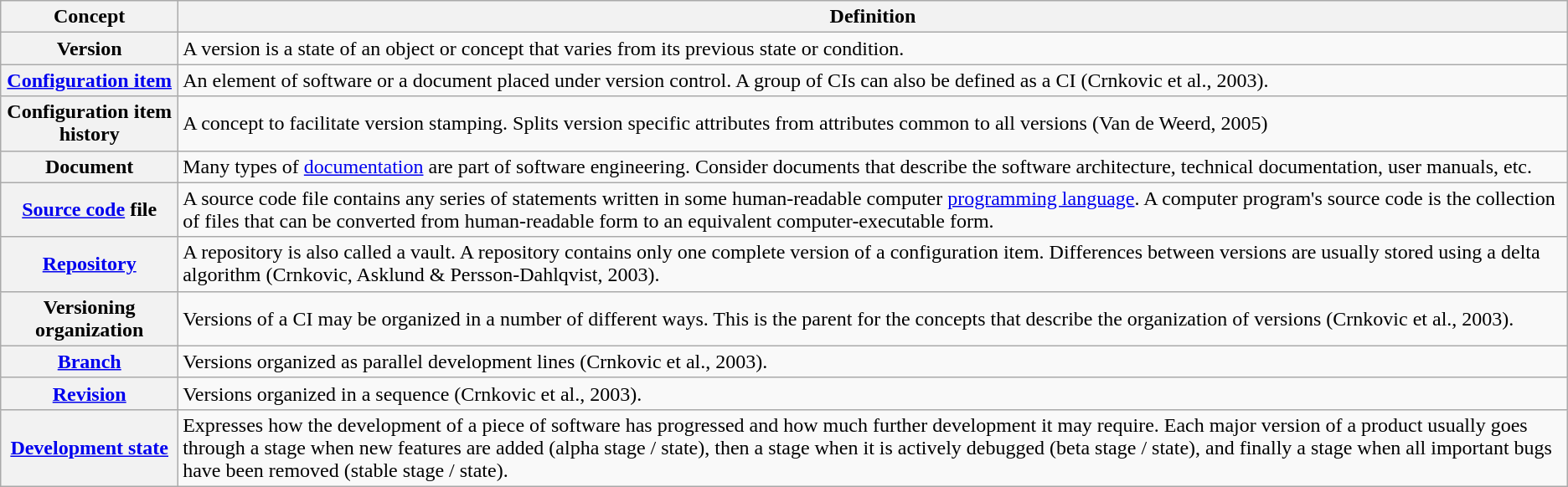<table class="wikitable" style="text-align:left">
<tr>
<th>Concept</th>
<th>Definition</th>
</tr>
<tr>
<th>Version</th>
<td>A version is a state of an object or concept that varies from its previous state or condition.</td>
</tr>
<tr>
<th><a href='#'>Configuration item</a></th>
<td>An element of software or a document placed under version control. A group of CIs can also be defined as a CI (Crnkovic et al., 2003).</td>
</tr>
<tr>
<th>Configuration item history</th>
<td>A concept to facilitate version stamping. Splits version specific attributes from attributes common to all versions (Van de Weerd, 2005)</td>
</tr>
<tr>
<th>Document</th>
<td>Many types of <a href='#'>documentation</a> are part of software engineering. Consider documents that describe the software architecture, technical documentation, user manuals, etc.</td>
</tr>
<tr>
<th><a href='#'>Source code</a> file</th>
<td>A source code file contains any series of statements written in some human-readable computer <a href='#'>programming language</a>. A computer program's source code is the collection of files that can be converted from human-readable form to an equivalent computer-executable form.</td>
</tr>
<tr>
<th><a href='#'>Repository</a></th>
<td>A repository is also called a vault. A repository contains only one complete version of a configuration item. Differences between versions are usually stored using a delta algorithm (Crnkovic, Asklund & Persson-Dahlqvist, 2003).</td>
</tr>
<tr>
<th>Versioning organization</th>
<td>Versions of a CI may be organized in a number of different ways. This is the parent for the concepts that describe the organization of versions (Crnkovic et al., 2003).</td>
</tr>
<tr>
<th><a href='#'>Branch</a></th>
<td>Versions organized as parallel development lines (Crnkovic et al., 2003).</td>
</tr>
<tr>
<th><a href='#'>Revision</a></th>
<td>Versions organized in a sequence (Crnkovic et al., 2003).</td>
</tr>
<tr>
<th><a href='#'>Development state</a></th>
<td>Expresses how the development of a piece of software has progressed and how much further development it may require. Each major version of a product usually goes through a stage when new features are added (alpha stage / state), then a stage when it is actively debugged (beta stage / state), and finally a stage when all important bugs have been removed (stable stage / state).</td>
</tr>
</table>
